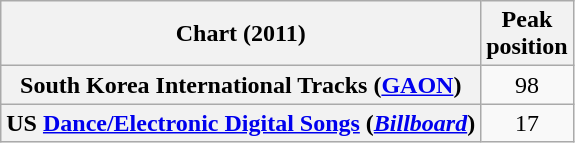<table class="wikitable plainrowheaders sortable" style="text-align:center;">
<tr>
<th scope="col">Chart (2011)</th>
<th scope="col">Peak<br>position</th>
</tr>
<tr>
<th scope="row">South Korea International Tracks (<a href='#'>GAON</a>)</th>
<td>98</td>
</tr>
<tr>
<th scope="row">US <a href='#'>Dance/Electronic Digital Songs</a> (<em><a href='#'>Billboard</a></em>)</th>
<td>17</td>
</tr>
</table>
